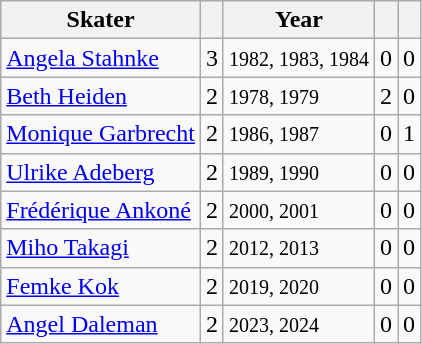<table class="wikitable" border="1">
<tr>
<th>Skater</th>
<th></th>
<th>Year</th>
<th></th>
<th></th>
</tr>
<tr>
<td> <a href='#'>Angela Stahnke</a></td>
<td>3</td>
<td><small>1982, 1983, 1984</small></td>
<td>0</td>
<td>0</td>
</tr>
<tr>
<td> <a href='#'>Beth Heiden</a></td>
<td>2</td>
<td><small>1978, 1979</small></td>
<td>2</td>
<td>0</td>
</tr>
<tr>
<td> <a href='#'>Monique Garbrecht</a></td>
<td>2</td>
<td><small>1986, 1987</small></td>
<td>0</td>
<td>1</td>
</tr>
<tr>
<td> <a href='#'>Ulrike Adeberg</a></td>
<td>2</td>
<td><small>1989, 1990</small></td>
<td>0</td>
<td>0</td>
</tr>
<tr>
<td> <a href='#'>Frédérique Ankoné</a></td>
<td>2</td>
<td><small>2000, 2001</small></td>
<td>0</td>
<td>0</td>
</tr>
<tr>
<td> <a href='#'>Miho Takagi</a></td>
<td>2</td>
<td><small>2012, 2013</small></td>
<td>0</td>
<td>0</td>
</tr>
<tr>
<td> <a href='#'>Femke Kok</a></td>
<td>2</td>
<td><small>2019, 2020</small></td>
<td>0</td>
<td>0</td>
</tr>
<tr>
<td> <a href='#'>Angel Daleman</a></td>
<td>2</td>
<td><small>2023, 2024</small></td>
<td>0</td>
<td>0</td>
</tr>
</table>
